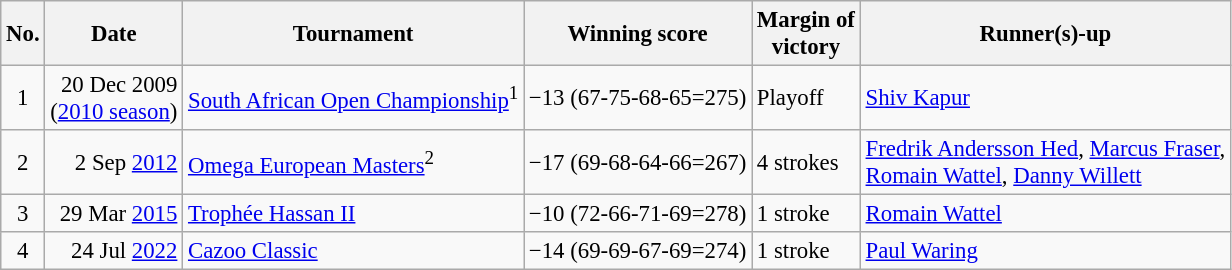<table class="wikitable" style="font-size:95%;">
<tr>
<th>No.</th>
<th>Date</th>
<th>Tournament</th>
<th>Winning score</th>
<th>Margin of<br>victory</th>
<th>Runner(s)-up</th>
</tr>
<tr>
<td align=center>1</td>
<td align=right>20 Dec 2009<br>(<a href='#'>2010 season</a>)</td>
<td><a href='#'>South African Open Championship</a><sup>1</sup></td>
<td>−13 (67-75-68-65=275)</td>
<td>Playoff</td>
<td> <a href='#'>Shiv Kapur</a></td>
</tr>
<tr>
<td align=center>2</td>
<td align=right>2 Sep <a href='#'>2012</a></td>
<td><a href='#'>Omega European Masters</a><sup>2</sup></td>
<td>−17 (69-68-64-66=267)</td>
<td>4 strokes</td>
<td> <a href='#'>Fredrik Andersson Hed</a>,  <a href='#'>Marcus Fraser</a>,<br> <a href='#'>Romain Wattel</a>,  <a href='#'>Danny Willett</a></td>
</tr>
<tr>
<td align=center>3</td>
<td align=right>29 Mar <a href='#'>2015</a></td>
<td><a href='#'>Trophée Hassan II</a></td>
<td>−10 (72-66-71-69=278)</td>
<td>1 stroke</td>
<td> <a href='#'>Romain Wattel</a></td>
</tr>
<tr>
<td align=center>4</td>
<td align=right>24 Jul <a href='#'>2022</a></td>
<td><a href='#'>Cazoo Classic</a></td>
<td>−14 (69-69-67-69=274)</td>
<td>1 stroke</td>
<td> <a href='#'>Paul Waring</a></td>
</tr>
</table>
